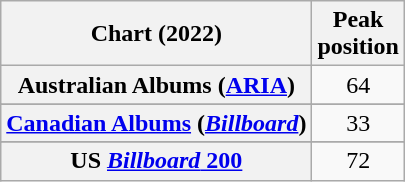<table class="wikitable sortable plainrowheaders" style="text-align:center">
<tr>
<th scope="col">Chart (2022)</th>
<th scope="col">Peak<br>position</th>
</tr>
<tr>
<th scope="row">Australian Albums (<a href='#'>ARIA</a>)</th>
<td>64</td>
</tr>
<tr>
</tr>
<tr>
</tr>
<tr>
<th scope="row"><a href='#'>Canadian Albums</a> (<em><a href='#'>Billboard</a></em>)</th>
<td>33</td>
</tr>
<tr>
</tr>
<tr>
</tr>
<tr>
</tr>
<tr>
</tr>
<tr>
</tr>
<tr>
</tr>
<tr>
</tr>
<tr>
<th scope="row">US <a href='#'><em>Billboard</em> 200</a></th>
<td>72</td>
</tr>
</table>
